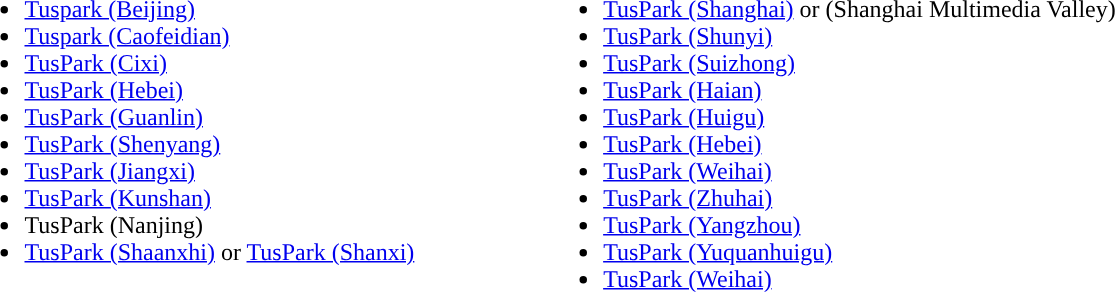<table>
<tr>
<td valign="top" width="50%"><br><ul><li><a href='#'>Tuspark (Beijing)</a></li><li><a href='#'>Tuspark (Caofeidian)</a></li><li><a href='#'>TusPark (Cixi)</a></li><li><a href='#'>TusPark (Hebei)</a></li><li><a href='#'>TusPark (Guanlin)</a></li><li><a href='#'>TusPark (Shenyang)</a></li><li><a href='#'>TusPark (Jiangxi)</a></li><li><a href='#'>TusPark (Kunshan)</a></li><li>TusPark (Nanjing)</li><li><a href='#'>TusPark (Shaanxhi)</a> or <a href='#'>TusPark (Shanxi)</a></li></ul></td>
<td valign="top" width="50%"><br><ul><li><a href='#'>TusPark (Shanghai)</a> or (Shanghai Multimedia Valley)</li><li><a href='#'>TusPark (Shunyi)</a></li><li><a href='#'>TusPark (Suizhong)</a></li><li><a href='#'>TusPark (Haian)</a></li><li><a href='#'>TusPark (Huigu)</a></li><li><a href='#'>TusPark (Hebei)</a></li><li><a href='#'>TusPark (Weihai)</a></li><li><a href='#'>TusPark (Zhuhai)</a></li><li><a href='#'>TusPark (Yangzhou)</a></li><li><a href='#'>TusPark (Yuquanhuigu)</a></li><li><a href='#'>TusPark (Weihai)</a></li></ul></td>
</tr>
</table>
